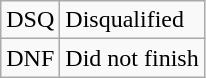<table class="wikitable">
<tr>
<td style="text-align:center;">DSQ</td>
<td>Disqualified</td>
</tr>
<tr>
<td style="text-align:center;">DNF</td>
<td>Did not finish</td>
</tr>
</table>
